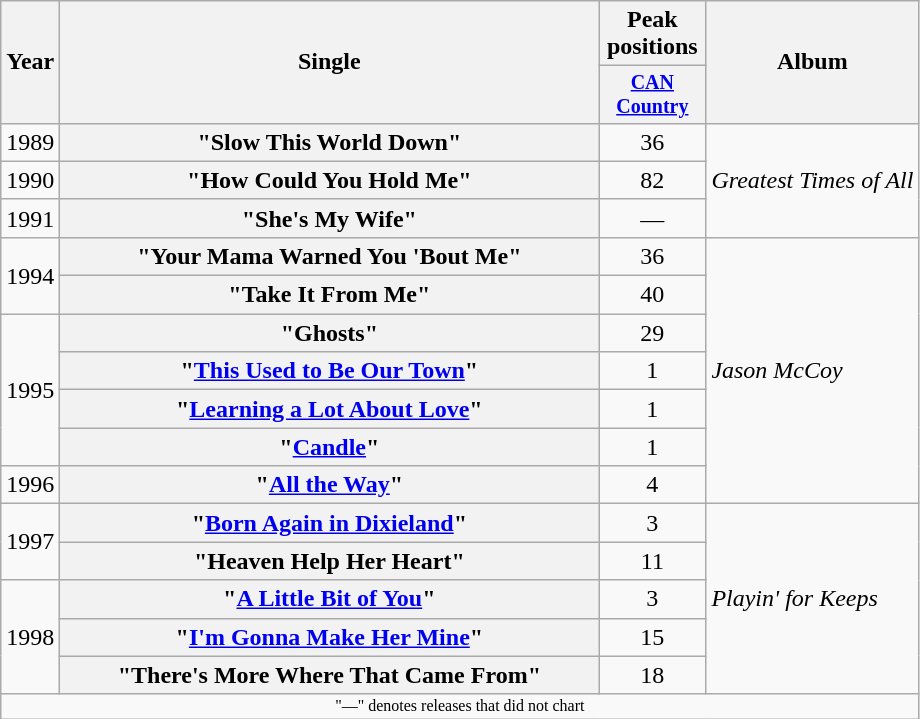<table class="wikitable plainrowheaders" style="text-align:center;">
<tr>
<th rowspan="2">Year</th>
<th rowspan="2" style="width:22em;">Single</th>
<th>Peak positions</th>
<th rowspan="2">Album</th>
</tr>
<tr style="font-size:smaller;">
<th style="width:65px;"><a href='#'>CAN Country</a></th>
</tr>
<tr>
<td>1989</td>
<th scope="row">"Slow This World Down"</th>
<td>36</td>
<td style="text-align:left;" rowspan="3"><em>Greatest Times of All</em></td>
</tr>
<tr>
<td>1990</td>
<th scope="row">"How Could You Hold Me"</th>
<td>82</td>
</tr>
<tr>
<td>1991</td>
<th scope="row">"She's My Wife"</th>
<td>—</td>
</tr>
<tr>
<td rowspan="2">1994</td>
<th scope="row">"Your Mama Warned You 'Bout Me"</th>
<td>36</td>
<td style="text-align:left;" rowspan="7"><em>Jason McCoy</em></td>
</tr>
<tr>
<th scope="row">"Take It From Me"</th>
<td>40</td>
</tr>
<tr>
<td rowspan="4">1995</td>
<th scope="row">"Ghosts"</th>
<td>29</td>
</tr>
<tr>
<th scope="row">"<a href='#'>This Used to Be Our Town</a>"</th>
<td>1</td>
</tr>
<tr>
<th scope="row">"<a href='#'>Learning a Lot About Love</a>"</th>
<td>1</td>
</tr>
<tr>
<th scope="row">"<a href='#'>Candle</a>"</th>
<td>1</td>
</tr>
<tr>
<td>1996</td>
<th scope="row">"<a href='#'>All the Way</a>"</th>
<td>4</td>
</tr>
<tr>
<td rowspan="2">1997</td>
<th scope="row">"<a href='#'>Born Again in Dixieland</a>"</th>
<td>3</td>
<td style="text-align:left;" rowspan="5"><em>Playin' for Keeps</em></td>
</tr>
<tr>
<th scope="row">"Heaven Help Her Heart"</th>
<td>11</td>
</tr>
<tr>
<td rowspan="3">1998</td>
<th scope="row">"<a href='#'>A Little Bit of You</a>"</th>
<td>3</td>
</tr>
<tr>
<th scope="row">"<a href='#'>I'm Gonna Make Her Mine</a>"</th>
<td>15</td>
</tr>
<tr>
<th scope="row">"There's More Where That Came From"</th>
<td>18</td>
</tr>
<tr>
<td colspan="4" style="font-size:8pt">"—" denotes releases that did not chart</td>
</tr>
</table>
